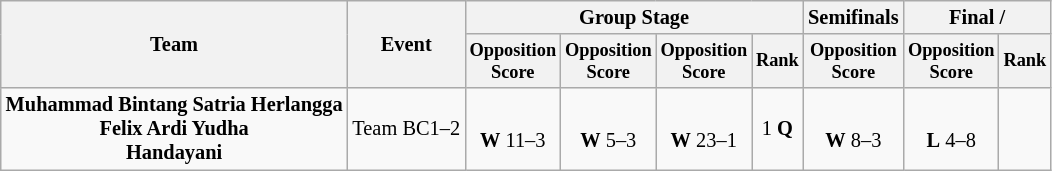<table class="wikitable" style="font-size:85%">
<tr>
<th rowspan=2>Team</th>
<th rowspan=2>Event</th>
<th colspan=4>Group Stage</th>
<th>Semifinals</th>
<th colspan=2>Final / </th>
</tr>
<tr style="font-size:90%">
<th>Opposition<br>Score</th>
<th>Opposition<br>Score</th>
<th>Opposition<br>Score</th>
<th>Rank</th>
<th>Opposition<br>Score</th>
<th>Opposition<br>Score</th>
<th>Rank</th>
</tr>
<tr align=center>
<td align=center><strong>Muhammad Bintang Satria Herlangga<br>Felix Ardi Yudha<br>Handayani</strong></td>
<td align=center>Team BC1–2</td>
<td align=center><br><strong>W</strong> 11–3</td>
<td align=center><br><strong>W</strong> 5–3</td>
<td align=center><br><strong>W</strong> 23–1</td>
<td>1 <strong>Q</strong></td>
<td align=center><br><strong>W</strong> 8–3</td>
<td align=center><br><strong>L</strong> 4–8</td>
<td></td>
</tr>
</table>
